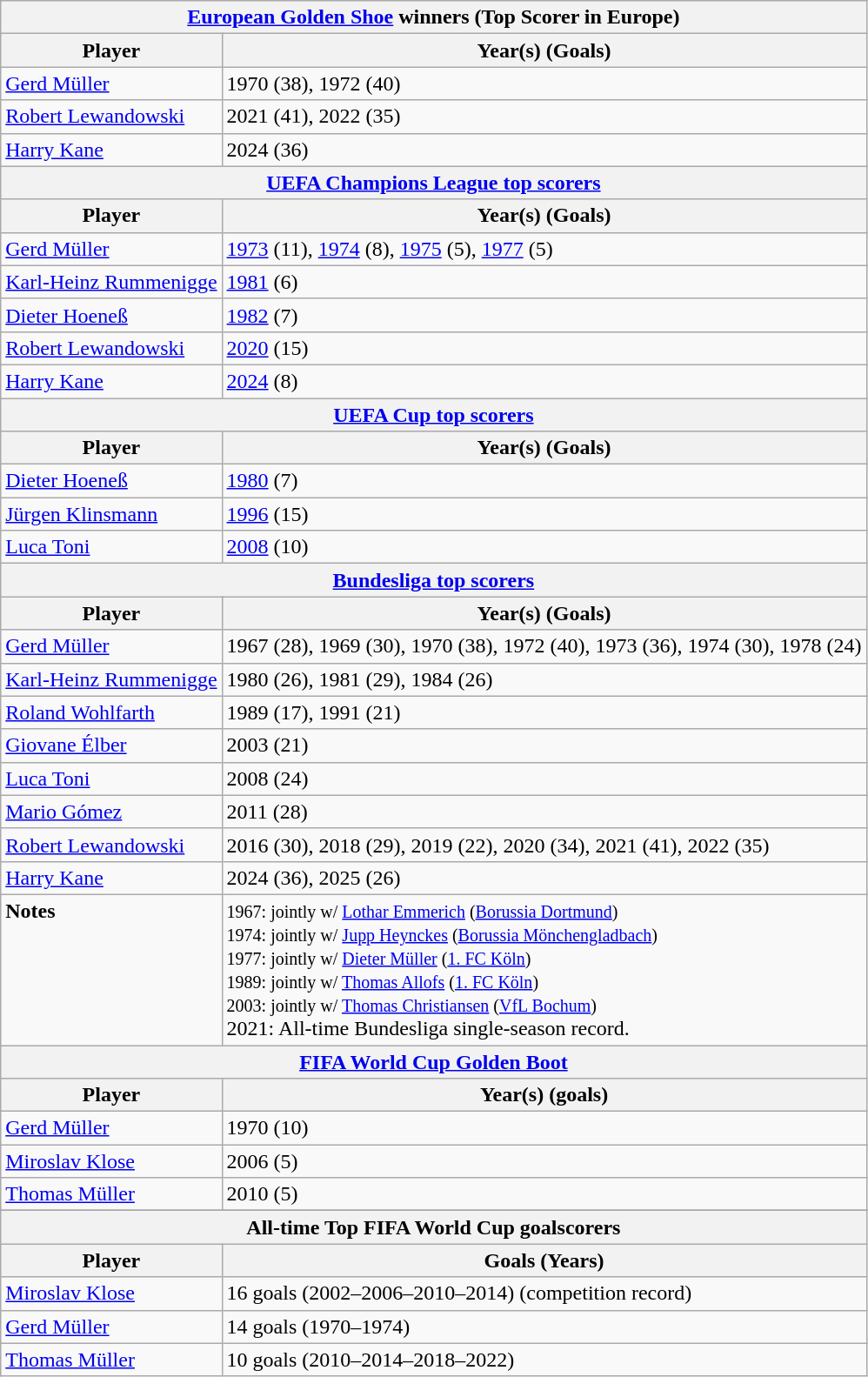<table class="wikitable">
<tr>
<th Colspan="2"><a href='#'>European Golden Shoe</a> winners (Top Scorer in Europe)</th>
</tr>
<tr>
<th Align=Left>Player</th>
<th Align=Left>Year(s) (Goals)</th>
</tr>
<tr>
<td><a href='#'>Gerd Müller</a></td>
<td>1970 (38), 1972 (40)</td>
</tr>
<tr>
<td><a href='#'>Robert Lewandowski</a></td>
<td>2021 (41), 2022 (35)</td>
</tr>
<tr>
<td><a href='#'>Harry Kane</a></td>
<td>2024 (36)</td>
</tr>
<tr>
<th colspan="2"><a href='#'>UEFA Champions League top scorers</a></th>
</tr>
<tr>
<th align=left>Player</th>
<th align=left>Year(s) (Goals)</th>
</tr>
<tr>
<td><a href='#'>Gerd Müller</a></td>
<td><a href='#'>1973</a> (11), <a href='#'>1974</a> (8), <a href='#'>1975</a> (5), <a href='#'>1977</a> (5)</td>
</tr>
<tr>
<td><a href='#'>Karl-Heinz Rummenigge</a></td>
<td><a href='#'>1981</a> (6)</td>
</tr>
<tr>
<td><a href='#'>Dieter Hoeneß</a></td>
<td><a href='#'>1982</a> (7)</td>
</tr>
<tr>
<td><a href='#'>Robert Lewandowski</a></td>
<td><a href='#'>2020</a> (15)</td>
</tr>
<tr>
<td><a href='#'>Harry Kane</a></td>
<td><a href='#'>2024</a> (8)</td>
</tr>
<tr>
<th colspan="2"><a href='#'>UEFA Cup top scorers</a></th>
</tr>
<tr>
<th align=left>Player</th>
<th align=left>Year(s) (Goals)</th>
</tr>
<tr>
<td><a href='#'>Dieter Hoeneß</a></td>
<td><a href='#'>1980</a> (7)</td>
</tr>
<tr>
<td><a href='#'>Jürgen Klinsmann</a></td>
<td><a href='#'>1996</a> (15)</td>
</tr>
<tr>
<td><a href='#'>Luca Toni</a></td>
<td><a href='#'>2008</a> (10)</td>
</tr>
<tr>
<th Colspan="2"><a href='#'>Bundesliga top scorers</a></th>
</tr>
<tr>
<th Align=Left>Player</th>
<th Align=Left>Year(s) (Goals)</th>
</tr>
<tr>
<td><a href='#'>Gerd Müller</a></td>
<td>1967 (28), 1969 (30), 1970 (38), 1972 (40), 1973 (36), 1974 (30), 1978 (24)</td>
</tr>
<tr>
<td><a href='#'>Karl-Heinz Rummenigge</a></td>
<td>1980 (26), 1981 (29), 1984 (26)</td>
</tr>
<tr>
<td><a href='#'>Roland Wohlfarth</a></td>
<td>1989 (17), 1991 (21)</td>
</tr>
<tr>
<td><a href='#'>Giovane Élber</a></td>
<td>2003 (21)</td>
</tr>
<tr>
<td><a href='#'>Luca Toni</a></td>
<td>2008 (24)</td>
</tr>
<tr>
<td><a href='#'>Mario Gómez</a></td>
<td>2011 (28)</td>
</tr>
<tr>
<td><a href='#'>Robert Lewandowski</a></td>
<td>2016 (30), 2018 (29), 2019 (22), 2020 (34), 2021 (41), 2022 (35)</td>
</tr>
<tr>
<td><a href='#'>Harry Kane</a></td>
<td>2024 (36), 2025 (26)</td>
</tr>
<tr>
<td VAlign=Top><strong>Notes</strong></td>
<td><small> 1967: jointly w/ <a href='#'>Lothar Emmerich</a> (<a href='#'>Borussia Dortmund</a>)<br>1974: jointly w/ <a href='#'>Jupp Heynckes</a> (<a href='#'>Borussia Mönchengladbach</a>)<br>1977: jointly w/ <a href='#'>Dieter Müller</a> (<a href='#'>1. FC Köln</a>)<br>1989: jointly w/ <a href='#'>Thomas Allofs</a> (<a href='#'>1. FC Köln</a>)<br>2003: jointly w/ <a href='#'>Thomas Christiansen</a> (<a href='#'>VfL Bochum</a>)</small><br>2021: All-time Bundesliga single-season record.<br></td>
</tr>
<tr>
<th Colspan="3"><a href='#'>FIFA World Cup Golden Boot</a></th>
</tr>
<tr>
<th Align=Left>Player</th>
<th Align=Left>Year(s) (goals)</th>
</tr>
<tr>
<td VAlign=top><a href='#'>Gerd Müller</a></td>
<td>1970 (10)</td>
</tr>
<tr>
<td VAlign=top><a href='#'>Miroslav Klose</a></td>
<td>2006 (5)</td>
</tr>
<tr>
<td VAlign=top><a href='#'>Thomas Müller</a></td>
<td>2010 (5)</td>
</tr>
<tr>
</tr>
<tr>
<th Colspan="3">All-time Top FIFA World Cup goalscorers</th>
</tr>
<tr>
<th Align=Left>Player</th>
<th Align=Left>Goals (Years)</th>
</tr>
<tr>
<td VAlign=top><a href='#'>Miroslav Klose</a></td>
<td>16 goals (2002–2006–2010–2014) (competition record)</td>
</tr>
<tr>
<td VAlign=top><a href='#'>Gerd Müller</a></td>
<td>14 goals (1970–1974)</td>
</tr>
<tr>
<td VAlign=top><a href='#'>Thomas Müller</a></td>
<td>10 goals (2010–2014–2018–2022)</td>
</tr>
</table>
